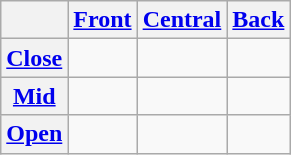<table class="wikitable" style="text-align:center">
<tr>
<th></th>
<th><a href='#'>Front</a></th>
<th><a href='#'>Central</a></th>
<th><a href='#'>Back</a></th>
</tr>
<tr>
<th><a href='#'>Close</a></th>
<td> </td>
<td></td>
<td> </td>
</tr>
<tr>
<th><a href='#'>Mid</a></th>
<td> </td>
<td></td>
<td> </td>
</tr>
<tr>
<th><a href='#'>Open</a></th>
<td></td>
<td> </td>
<td></td>
</tr>
</table>
